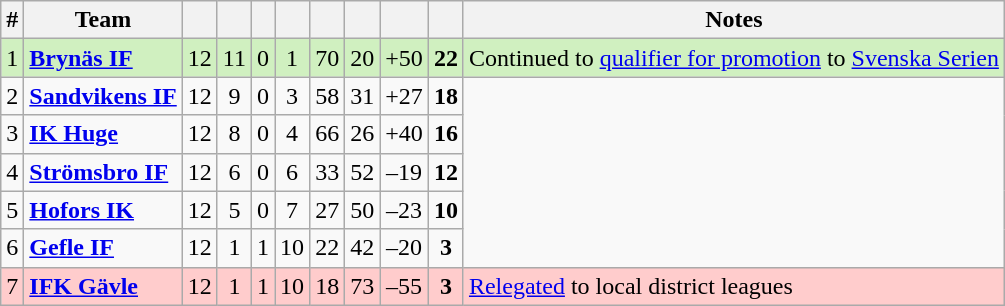<table class="wikitable sortable">
<tr>
<th>#</th>
<th>Team</th>
<th></th>
<th></th>
<th></th>
<th></th>
<th></th>
<th></th>
<th></th>
<th></th>
<th>Notes</th>
</tr>
<tr style="background: #D0F0C0;">
<td>1</td>
<td style="font-weight:bold;"><a href='#'>Brynäs IF</a></td>
<td style="text-align: center;">12</td>
<td style="text-align: center;">11</td>
<td style="text-align: center;">0</td>
<td style="text-align: center;">1</td>
<td style="text-align: center;">70</td>
<td style="text-align: center;">20</td>
<td style="text-align: center;">+50</td>
<td style="text-align: center; font-weight:bold;">22</td>
<td>Continued to <a href='#'>qualifier for promotion</a> to <a href='#'>Svenska Serien</a></td>
</tr>
<tr>
<td>2</td>
<td style="font-weight:bold;"><a href='#'>Sandvikens IF</a></td>
<td style="text-align: center;">12</td>
<td style="text-align: center;">9</td>
<td style="text-align: center;">0</td>
<td style="text-align: center;">3</td>
<td style="text-align: center;">58</td>
<td style="text-align: center;">31</td>
<td style="text-align: center;">+27</td>
<td style="text-align: center; font-weight:bold;">18</td>
</tr>
<tr>
<td>3</td>
<td style="font-weight:bold;"><a href='#'>IK Huge</a></td>
<td style="text-align: center;">12</td>
<td style="text-align: center;">8</td>
<td style="text-align: center;">0</td>
<td style="text-align: center;">4</td>
<td style="text-align: center;">66</td>
<td style="text-align: center;">26</td>
<td style="text-align: center;">+40</td>
<td style="text-align: center; font-weight:bold;">16</td>
</tr>
<tr>
<td>4</td>
<td style="font-weight:bold;"><a href='#'>Strömsbro IF</a></td>
<td style="text-align: center;">12</td>
<td style="text-align: center;">6</td>
<td style="text-align: center;">0</td>
<td style="text-align: center;">6</td>
<td style="text-align: center;">33</td>
<td style="text-align: center;">52</td>
<td style="text-align: center;">–19</td>
<td style="text-align: center; font-weight:bold;">12</td>
</tr>
<tr>
<td>5</td>
<td style="font-weight:bold;"><a href='#'>Hofors IK</a></td>
<td style="text-align: center;">12</td>
<td style="text-align: center;">5</td>
<td style="text-align: center;">0</td>
<td style="text-align: center;">7</td>
<td style="text-align: center;">27</td>
<td style="text-align: center;">50</td>
<td style="text-align: center;">–23</td>
<td style="text-align: center; font-weight:bold;">10</td>
</tr>
<tr>
<td>6</td>
<td style="font-weight:bold;"><a href='#'>Gefle IF</a></td>
<td style="text-align: center;">12</td>
<td style="text-align: center;">1</td>
<td style="text-align: center;">1</td>
<td style="text-align: center;">10</td>
<td style="text-align: center;">22</td>
<td style="text-align: center;">42</td>
<td style="text-align: center;">–20</td>
<td style="text-align: center; font-weight:bold;">3</td>
</tr>
<tr style="background: #FFCCCC;">
<td>7</td>
<td style="font-weight:bold;"><a href='#'>IFK Gävle</a></td>
<td style="text-align: center;">12</td>
<td style="text-align: center;">1</td>
<td style="text-align: center;">1</td>
<td style="text-align: center;">10</td>
<td style="text-align: center;">18</td>
<td style="text-align: center;">73</td>
<td style="text-align: center;">–55</td>
<td style="text-align: center; font-weight:bold;">3</td>
<td><a href='#'>Relegated</a> to local district leagues</td>
</tr>
</table>
